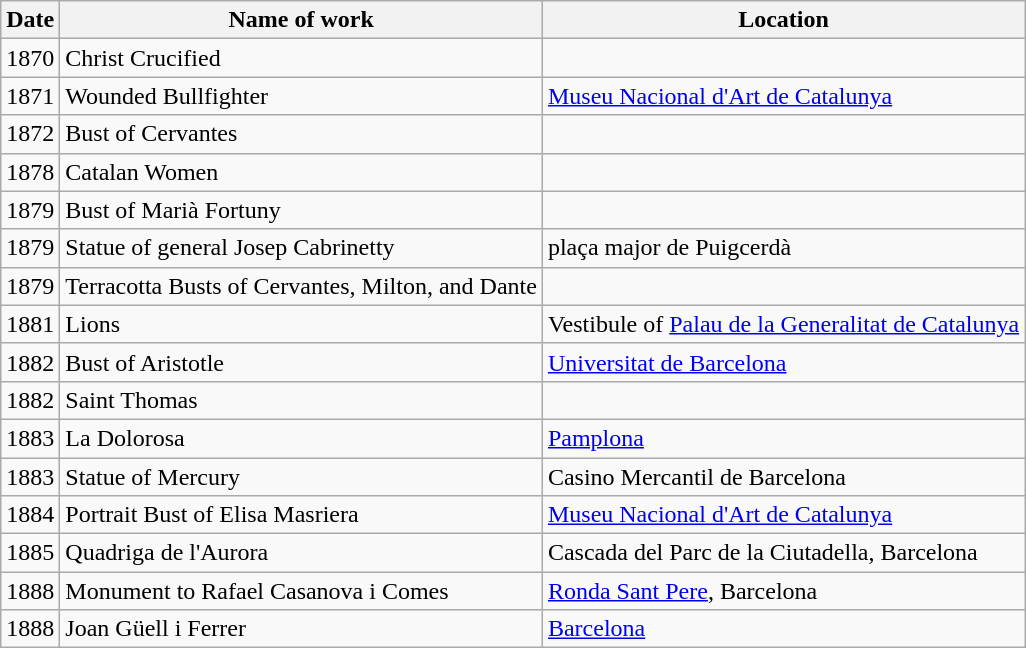<table class="wikitable">
<tr>
<th>Date</th>
<th>Name of work</th>
<th>Location</th>
</tr>
<tr>
<td>1870</td>
<td>Christ Crucified</td>
<td></td>
</tr>
<tr>
<td>1871</td>
<td>Wounded Bullfighter</td>
<td><a href='#'>Museu Nacional d'Art de Catalunya</a></td>
</tr>
<tr>
<td>1872</td>
<td>Bust of Cervantes</td>
<td></td>
</tr>
<tr>
<td>1878</td>
<td>Catalan Women</td>
<td></td>
</tr>
<tr>
<td>1879</td>
<td>Bust of Marià Fortuny</td>
<td></td>
</tr>
<tr>
<td>1879</td>
<td>Statue of general Josep Cabrinetty</td>
<td>plaça major de Puigcerdà</td>
</tr>
<tr>
<td>1879</td>
<td>Terracotta Busts of Cervantes, Milton, and Dante</td>
<td></td>
</tr>
<tr>
<td>1881</td>
<td>Lions</td>
<td>Vestibule of <a href='#'>Palau de la Generalitat de Catalunya</a></td>
</tr>
<tr>
<td>1882</td>
<td>Bust of Aristotle</td>
<td><a href='#'>Universitat de Barcelona</a></td>
</tr>
<tr>
<td>1882</td>
<td>Saint Thomas</td>
<td></td>
</tr>
<tr>
<td>1883</td>
<td>La Dolorosa</td>
<td><a href='#'>Pamplona</a></td>
</tr>
<tr>
<td>1883</td>
<td>Statue of Mercury</td>
<td>Casino Mercantil de Barcelona</td>
</tr>
<tr>
<td>1884</td>
<td>Portrait Bust of Elisa Masriera</td>
<td><a href='#'>Museu Nacional d'Art de Catalunya</a></td>
</tr>
<tr>
<td>1885</td>
<td>Quadriga de l'Aurora</td>
<td>Cascada del Parc de la Ciutadella, Barcelona</td>
</tr>
<tr>
<td>1888</td>
<td>Monument to Rafael Casanova i Comes</td>
<td><a href='#'>Ronda Sant Pere</a>, Barcelona</td>
</tr>
<tr>
<td>1888</td>
<td>Joan Güell i Ferrer</td>
<td><a href='#'>Barcelona</a></td>
</tr>
</table>
